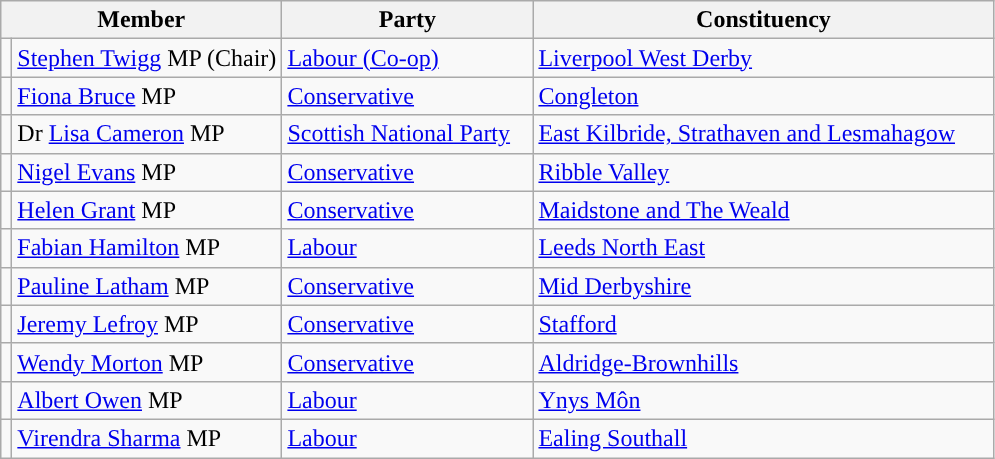<table class="wikitable">
<tr>
<th colspan="2" valign="top" width="160px">Member</th>
<th valign="top" width="160px">Party</th>
<th valign="top" width="300px">Constituency</th>
</tr>
<tr>
<td style="color:inherit;background:"></td>
<td><a href='#'>Stephen Twigg</a> MP (Chair)</td>
<td><a href='#'>Labour (Co-op)</a></td>
<td><a href='#'>Liverpool West Derby</a></td>
</tr>
<tr>
<td style="color:inherit;background:"></td>
<td><a href='#'>Fiona Bruce</a> MP</td>
<td><a href='#'>Conservative</a></td>
<td><a href='#'>Congleton</a></td>
</tr>
<tr>
<td style="color:inherit;background:"></td>
<td>Dr <a href='#'>Lisa Cameron</a> MP</td>
<td><a href='#'>Scottish National Party</a></td>
<td><a href='#'>East Kilbride, Strathaven and Lesmahagow</a></td>
</tr>
<tr>
<td style="color:inherit;background:"></td>
<td><a href='#'>Nigel Evans</a> MP</td>
<td><a href='#'>Conservative</a></td>
<td><a href='#'>Ribble Valley</a></td>
</tr>
<tr>
<td style="color:inherit;background:"></td>
<td><a href='#'>Helen Grant</a> MP</td>
<td><a href='#'>Conservative</a></td>
<td><a href='#'>Maidstone and The Weald</a></td>
</tr>
<tr>
<td style="color:inherit;background:"></td>
<td><a href='#'>Fabian Hamilton</a> MP</td>
<td><a href='#'>Labour</a></td>
<td><a href='#'>Leeds North East</a></td>
</tr>
<tr>
<td style="color:inherit;background:"></td>
<td><a href='#'>Pauline Latham</a> MP</td>
<td><a href='#'>Conservative</a></td>
<td><a href='#'>Mid Derbyshire</a></td>
</tr>
<tr>
<td style="color:inherit;background:"></td>
<td><a href='#'>Jeremy Lefroy</a> MP</td>
<td><a href='#'>Conservative</a></td>
<td><a href='#'>Stafford</a></td>
</tr>
<tr>
<td style="color:inherit;background:"></td>
<td><a href='#'>Wendy Morton</a> MP</td>
<td><a href='#'>Conservative</a></td>
<td><a href='#'>Aldridge-Brownhills</a></td>
</tr>
<tr>
<td style="color:inherit;background:"></td>
<td><a href='#'>Albert Owen</a> MP</td>
<td><a href='#'>Labour</a></td>
<td><a href='#'>Ynys Môn</a></td>
</tr>
<tr>
<td style="color:inherit;background:"></td>
<td><a href='#'>Virendra Sharma</a> MP</td>
<td><a href='#'>Labour</a></td>
<td><a href='#'>Ealing Southall</a></td>
</tr>
</table>
